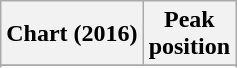<table class="wikitable sortable plainrowheaders" style="text-align:center">
<tr>
<th scope="col">Chart (2016)</th>
<th scope="col">Peak<br> position</th>
</tr>
<tr>
</tr>
<tr>
</tr>
<tr>
</tr>
<tr>
</tr>
<tr>
</tr>
<tr>
</tr>
<tr>
</tr>
</table>
